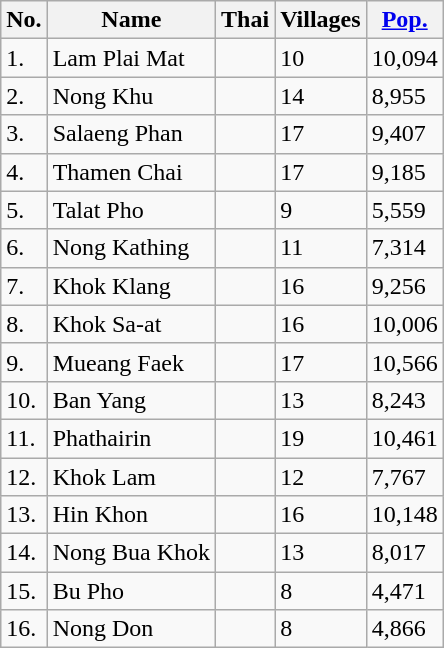<table class="wikitable sortable">
<tr>
<th>No.</th>
<th>Name</th>
<th>Thai</th>
<th>Villages</th>
<th><a href='#'>Pop.</a></th>
</tr>
<tr>
<td>1.</td>
<td>Lam Plai Mat</td>
<td></td>
<td>10</td>
<td>10,094</td>
</tr>
<tr>
<td>2.</td>
<td>Nong Khu</td>
<td></td>
<td>14</td>
<td>8,955</td>
</tr>
<tr>
<td>3.</td>
<td>Salaeng Phan</td>
<td></td>
<td>17</td>
<td>9,407</td>
</tr>
<tr>
<td>4.</td>
<td>Thamen Chai</td>
<td></td>
<td>17</td>
<td>9,185</td>
</tr>
<tr>
<td>5.</td>
<td>Talat Pho</td>
<td></td>
<td>9</td>
<td>5,559</td>
</tr>
<tr>
<td>6.</td>
<td>Nong Kathing</td>
<td></td>
<td>11</td>
<td>7,314</td>
</tr>
<tr>
<td>7.</td>
<td>Khok Klang</td>
<td></td>
<td>16</td>
<td>9,256</td>
</tr>
<tr>
<td>8.</td>
<td>Khok Sa-at</td>
<td></td>
<td>16</td>
<td>10,006</td>
</tr>
<tr>
<td>9.</td>
<td>Mueang Faek</td>
<td></td>
<td>17</td>
<td>10,566</td>
</tr>
<tr>
<td>10.</td>
<td>Ban Yang</td>
<td></td>
<td>13</td>
<td>8,243</td>
</tr>
<tr>
<td>11.</td>
<td>Phathairin</td>
<td></td>
<td>19</td>
<td>10,461</td>
</tr>
<tr>
<td>12.</td>
<td>Khok Lam</td>
<td></td>
<td>12</td>
<td>7,767</td>
</tr>
<tr>
<td>13.</td>
<td>Hin Khon</td>
<td></td>
<td>16</td>
<td>10,148</td>
</tr>
<tr>
<td>14.</td>
<td>Nong Bua Khok</td>
<td></td>
<td>13</td>
<td>8,017</td>
</tr>
<tr>
<td>15.</td>
<td>Bu Pho</td>
<td></td>
<td>8</td>
<td>4,471</td>
</tr>
<tr>
<td>16.</td>
<td>Nong Don</td>
<td></td>
<td>8</td>
<td>4,866</td>
</tr>
</table>
